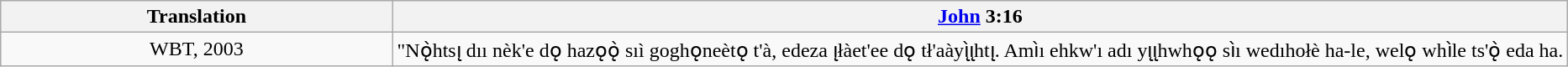<table class="wikitable">
<tr>
<th style="width:25%;">Translation</th>
<th><a href='#'>John</a> 3:16</th>
</tr>
<tr>
<td style="text-align:center;">WBT, 2003</td>
<td>"Nǫ̀htsı̨ dıı nèk'e dǫ hazǫǫ̀ sıì goghǫneètǫ t'à, edeza ı̨łàet'ee dǫ tł'aàyı̨̀ı̨htı̨. Amı̀ı ehkw'ı adı yı̨ı̨hwhǫǫ sı̀ı wedıhołè ha-le, welǫ whı̀le ts'ǫ̀ eda ha.</td>
</tr>
</table>
